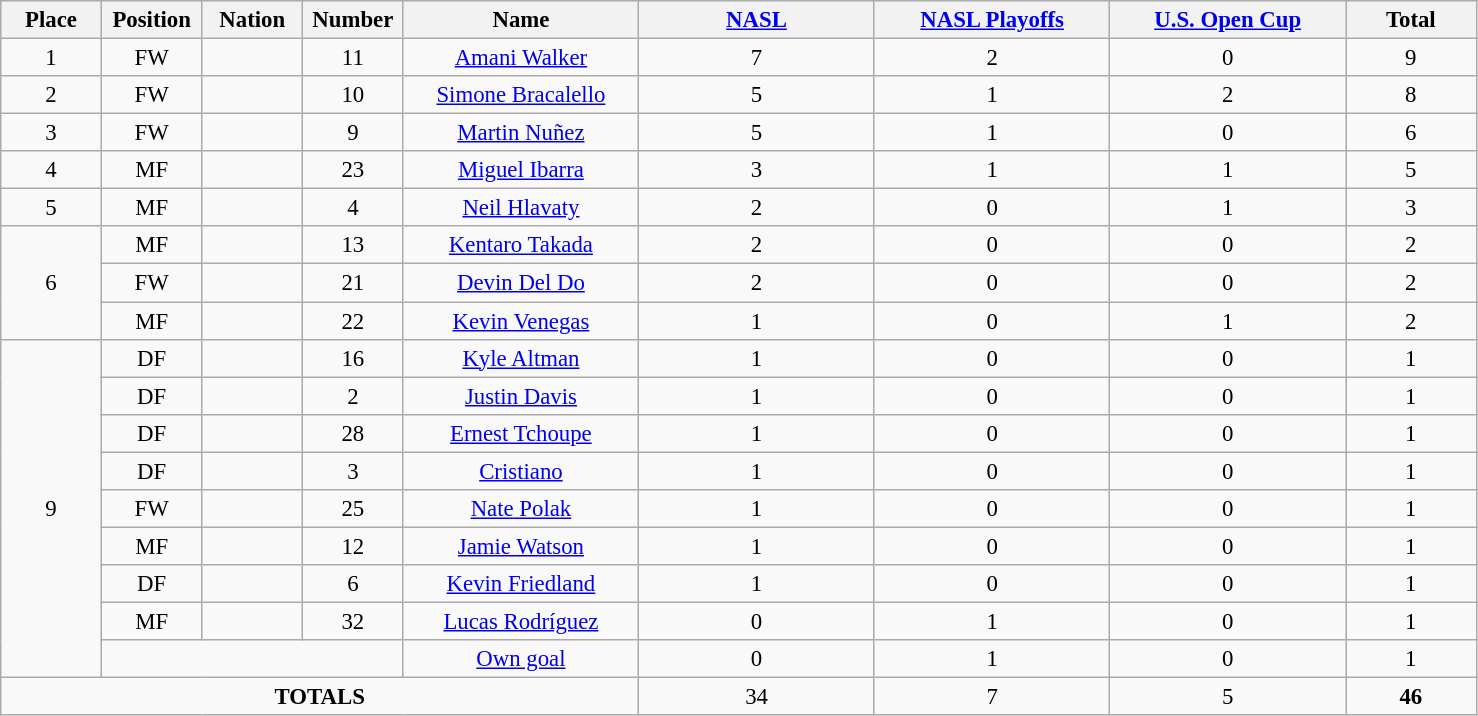<table class="wikitable" style="font-size: 95%; text-align: center;">
<tr>
<th width=60>Place</th>
<th width=60>Position</th>
<th width=60>Nation</th>
<th width=60>Number</th>
<th width=150>Name</th>
<th width=150><a href='#'>NASL</a></th>
<th width=150><a href='#'>NASL Playoffs</a></th>
<th width=150><a href='#'>U.S. Open Cup</a></th>
<th width=80>Total</th>
</tr>
<tr>
<td>1</td>
<td>FW</td>
<td></td>
<td>11</td>
<td><a href='#'>Amani Walker</a></td>
<td>7</td>
<td>2</td>
<td>0</td>
<td>9</td>
</tr>
<tr>
<td>2</td>
<td>FW</td>
<td></td>
<td>10</td>
<td><a href='#'>Simone Bracalello</a></td>
<td>5</td>
<td>1</td>
<td>2</td>
<td>8</td>
</tr>
<tr>
<td>3</td>
<td>FW</td>
<td></td>
<td>9</td>
<td><a href='#'>Martin Nuñez</a></td>
<td>5</td>
<td>1</td>
<td>0</td>
<td>6</td>
</tr>
<tr>
<td>4</td>
<td>MF</td>
<td></td>
<td>23</td>
<td><a href='#'>Miguel Ibarra</a></td>
<td>3</td>
<td>1</td>
<td>1</td>
<td>5</td>
</tr>
<tr>
<td>5</td>
<td>MF</td>
<td></td>
<td>4</td>
<td><a href='#'>Neil Hlavaty</a></td>
<td>2</td>
<td>0</td>
<td>1</td>
<td>3</td>
</tr>
<tr>
<td rowspan="3">6</td>
<td>MF</td>
<td></td>
<td>13</td>
<td><a href='#'>Kentaro Takada</a></td>
<td>2</td>
<td>0</td>
<td>0</td>
<td>2</td>
</tr>
<tr>
<td>FW</td>
<td></td>
<td>21</td>
<td><a href='#'>Devin Del Do</a></td>
<td>2</td>
<td>0</td>
<td>0</td>
<td>2</td>
</tr>
<tr>
<td>MF</td>
<td></td>
<td>22</td>
<td><a href='#'>Kevin Venegas</a></td>
<td>1</td>
<td>0</td>
<td>1</td>
<td>2</td>
</tr>
<tr>
<td rowspan="9">9</td>
<td>DF</td>
<td></td>
<td>16</td>
<td><a href='#'>Kyle Altman</a></td>
<td>1</td>
<td>0</td>
<td>0</td>
<td>1</td>
</tr>
<tr>
<td>DF</td>
<td></td>
<td>2</td>
<td><a href='#'>Justin Davis</a></td>
<td>1</td>
<td>0</td>
<td>0</td>
<td>1</td>
</tr>
<tr>
<td>DF</td>
<td></td>
<td>28</td>
<td><a href='#'>Ernest Tchoupe</a></td>
<td>1</td>
<td>0</td>
<td>0</td>
<td>1</td>
</tr>
<tr>
<td>DF</td>
<td></td>
<td>3</td>
<td><a href='#'>Cristiano</a></td>
<td>1</td>
<td>0</td>
<td>0</td>
<td>1</td>
</tr>
<tr>
<td>FW</td>
<td></td>
<td>25</td>
<td><a href='#'>Nate Polak</a></td>
<td>1</td>
<td>0</td>
<td>0</td>
<td>1</td>
</tr>
<tr>
<td>MF</td>
<td></td>
<td>12</td>
<td><a href='#'>Jamie Watson</a></td>
<td>1</td>
<td>0</td>
<td>0</td>
<td>1</td>
</tr>
<tr>
<td>DF</td>
<td></td>
<td>6</td>
<td><a href='#'>Kevin Friedland</a></td>
<td>1</td>
<td>0</td>
<td>0</td>
<td>1</td>
</tr>
<tr>
<td>MF</td>
<td></td>
<td>32</td>
<td><a href='#'>Lucas Rodríguez</a></td>
<td>0</td>
<td>1</td>
<td>0</td>
<td>1</td>
</tr>
<tr>
<td colspan="3"></td>
<td><a href='#'>Own goal</a></td>
<td>0</td>
<td>1</td>
<td>0</td>
<td>1</td>
</tr>
<tr>
<td colspan="5"><strong>TOTALS</strong></td>
<td>34</td>
<td>7</td>
<td>5</td>
<td><strong>46</strong></td>
</tr>
</table>
